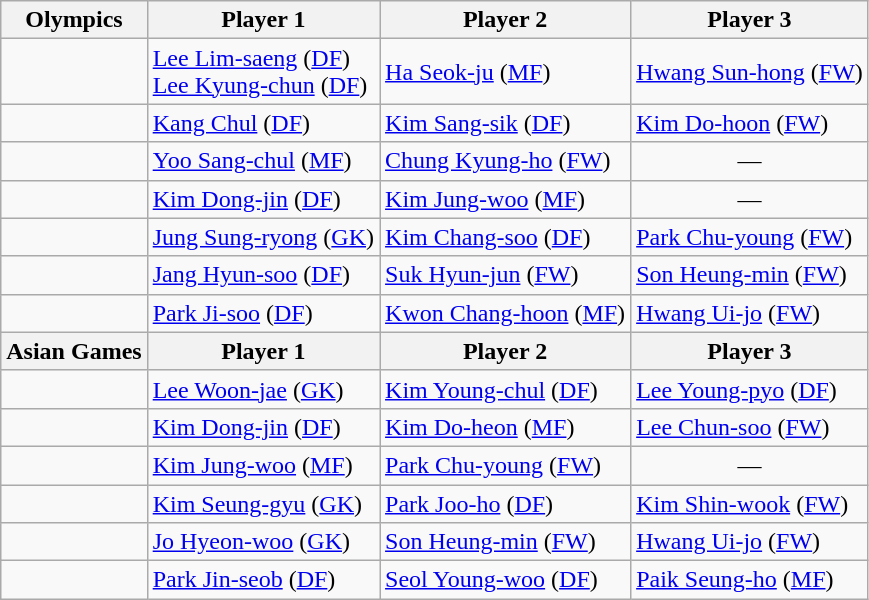<table class="wikitable">
<tr>
<th>Olympics</th>
<th>Player 1</th>
<th>Player 2</th>
<th>Player 3</th>
</tr>
<tr>
<td></td>
<td><a href='#'>Lee Lim-saeng</a> (<a href='#'>DF</a>)<br><a href='#'>Lee Kyung-chun</a> (<a href='#'>DF</a>)</td>
<td><a href='#'>Ha Seok-ju</a> (<a href='#'>MF</a>)</td>
<td><a href='#'>Hwang Sun-hong</a> (<a href='#'>FW</a>)</td>
</tr>
<tr>
<td></td>
<td><a href='#'>Kang Chul</a> (<a href='#'>DF</a>)</td>
<td><a href='#'>Kim Sang-sik</a> (<a href='#'>DF</a>)</td>
<td><a href='#'>Kim Do-hoon</a> (<a href='#'>FW</a>)</td>
</tr>
<tr>
<td></td>
<td><a href='#'>Yoo Sang-chul</a> (<a href='#'>MF</a>)</td>
<td><a href='#'>Chung Kyung-ho</a> (<a href='#'>FW</a>)</td>
<td style="text-align:center">—</td>
</tr>
<tr>
<td></td>
<td><a href='#'>Kim Dong-jin</a> (<a href='#'>DF</a>)</td>
<td><a href='#'>Kim Jung-woo</a> (<a href='#'>MF</a>)</td>
<td style="text-align:center">—</td>
</tr>
<tr>
<td></td>
<td><a href='#'>Jung Sung-ryong</a> (<a href='#'>GK</a>)</td>
<td><a href='#'>Kim Chang-soo</a> (<a href='#'>DF</a>)</td>
<td><a href='#'>Park Chu-young</a> (<a href='#'>FW</a>)</td>
</tr>
<tr>
<td></td>
<td><a href='#'>Jang Hyun-soo</a> (<a href='#'>DF</a>)</td>
<td><a href='#'>Suk Hyun-jun</a> (<a href='#'>FW</a>)</td>
<td><a href='#'>Son Heung-min</a> (<a href='#'>FW</a>)</td>
</tr>
<tr>
<td></td>
<td><a href='#'>Park Ji-soo</a> (<a href='#'>DF</a>)</td>
<td><a href='#'>Kwon Chang-hoon</a> (<a href='#'>MF</a>)</td>
<td><a href='#'>Hwang Ui-jo</a> (<a href='#'>FW</a>)</td>
</tr>
<tr>
<th>Asian Games</th>
<th>Player 1</th>
<th>Player 2</th>
<th>Player 3</th>
</tr>
<tr>
<td></td>
<td><a href='#'>Lee Woon-jae</a> (<a href='#'>GK</a>)</td>
<td><a href='#'>Kim Young-chul</a> (<a href='#'>DF</a>)</td>
<td><a href='#'>Lee Young-pyo</a> (<a href='#'>DF</a>)</td>
</tr>
<tr>
<td></td>
<td><a href='#'>Kim Dong-jin</a> (<a href='#'>DF</a>)</td>
<td><a href='#'>Kim Do-heon</a> (<a href='#'>MF</a>)</td>
<td><a href='#'>Lee Chun-soo</a> (<a href='#'>FW</a>)</td>
</tr>
<tr>
<td></td>
<td><a href='#'>Kim Jung-woo</a> (<a href='#'>MF</a>)</td>
<td><a href='#'>Park Chu-young</a> (<a href='#'>FW</a>)</td>
<td style="text-align:center">—</td>
</tr>
<tr>
<td></td>
<td><a href='#'>Kim Seung-gyu</a> (<a href='#'>GK</a>)</td>
<td><a href='#'>Park Joo-ho</a> (<a href='#'>DF</a>)</td>
<td><a href='#'>Kim Shin-wook</a> (<a href='#'>FW</a>)</td>
</tr>
<tr>
<td></td>
<td><a href='#'>Jo Hyeon-woo</a> (<a href='#'>GK</a>)</td>
<td><a href='#'>Son Heung-min</a> (<a href='#'>FW</a>)</td>
<td><a href='#'>Hwang Ui-jo</a> (<a href='#'>FW</a>)</td>
</tr>
<tr>
<td></td>
<td><a href='#'>Park Jin-seob</a> (<a href='#'>DF</a>)</td>
<td><a href='#'>Seol Young-woo</a> (<a href='#'>DF</a>)</td>
<td><a href='#'>Paik Seung-ho</a> (<a href='#'>MF</a>)</td>
</tr>
</table>
